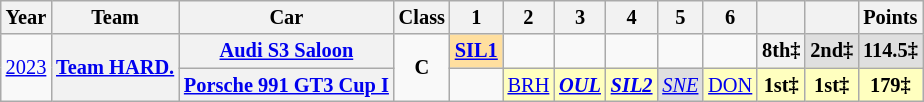<table class="wikitable" style="text-align:center; font-size:85%">
<tr>
<th>Year</th>
<th>Team</th>
<th>Car</th>
<th>Class</th>
<th>1</th>
<th>2</th>
<th>3</th>
<th>4</th>
<th>5</th>
<th>6</th>
<th></th>
<th></th>
<th>Points</th>
</tr>
<tr>
<td rowspan=2><a href='#'>2023</a></td>
<th rowspan=2 nowrap><a href='#'>Team HARD.</a></th>
<th nowrap><a href='#'>Audi S3 Saloon</a></th>
<td rowspan=2 align="center"><strong><span>C</span></strong></td>
<td style="background:#ffdf9f;"><strong><a href='#'>SIL1</a></strong><br></td>
<td></td>
<td></td>
<td></td>
<td></td>
<td></td>
<th>8th‡</th>
<th style="background:#dfdfdf;">2nd‡</th>
<th style="background:#dfdfdf;">114.5‡</th>
</tr>
<tr>
<th nowrap><a href='#'>Porsche 991 GT3 Cup I</a></th>
<td></td>
<td style="background:#ffffbf;"><a href='#'>BRH</a><br></td>
<td style="background:#ffffbf;"><strong><em><a href='#'>OUL</a></em></strong><br></td>
<td style="background:#ffffbf;"><strong><em><a href='#'>SIL2</a></em></strong><br></td>
<td style="background:#dfdfdf;"><em><a href='#'>SNE</a></em><br></td>
<td style="background:#ffffbf;"><a href='#'>DON</a><br></td>
<th style="background:#ffffbf;">1st‡</th>
<th style="background:#ffffbf;">1st‡</th>
<th style="background:#ffffbf;">179‡</th>
</tr>
</table>
